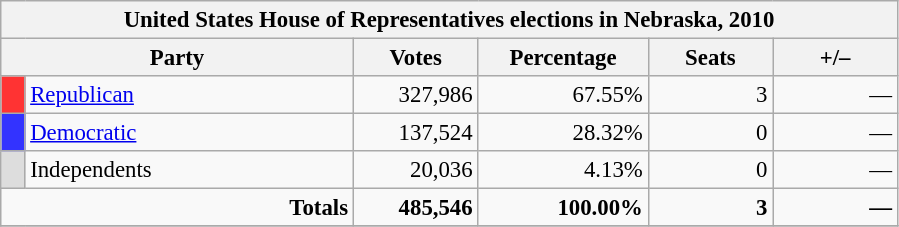<table class="wikitable" style="font-size: 95%;">
<tr>
<th colspan="6">United States House of Representatives elections in Nebraska, 2010</th>
</tr>
<tr>
<th colspan=2 style="width: 15em">Party</th>
<th style="width: 5em">Votes</th>
<th style="width: 7em">Percentage</th>
<th style="width: 5em">Seats</th>
<th style="width: 5em">+/–</th>
</tr>
<tr>
<th style="background-color:#FF3333; width: 3px"></th>
<td style="width: 130px"><a href='#'>Republican</a></td>
<td align="right">327,986</td>
<td align="right">67.55%</td>
<td align="right">3</td>
<td align="right">—</td>
</tr>
<tr>
<th style="background-color:#3333FF; width: 3px"></th>
<td style="width: 130px"><a href='#'>Democratic</a></td>
<td align="right">137,524</td>
<td align="right">28.32%</td>
<td align="right">0</td>
<td align="right">—</td>
</tr>
<tr>
<th style="background-color:#DDDDDD; width: 3px"></th>
<td style="width: 130px">Independents</td>
<td align="right">20,036</td>
<td align="right">4.13%</td>
<td align="right">0</td>
<td align="right">—</td>
</tr>
<tr>
<td colspan="2" align="right"><strong>Totals</strong></td>
<td align="right"><strong>485,546</strong></td>
<td align="right"><strong>100.00%</strong></td>
<td align="right"><strong>3</strong></td>
<td align="right"><strong>—</strong></td>
</tr>
<tr bgcolor="#EEEEEE">
</tr>
</table>
